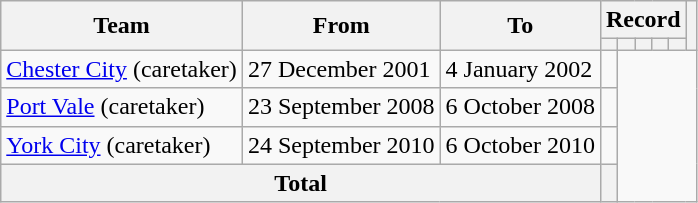<table class=wikitable style="text-align: center">
<tr>
<th rowspan=2>Team</th>
<th rowspan=2>From</th>
<th rowspan=2>To</th>
<th colspan=5>Record</th>
<th rowspan=2></th>
</tr>
<tr>
<th></th>
<th></th>
<th></th>
<th></th>
<th></th>
</tr>
<tr>
<td align=left><a href='#'>Chester City</a> (caretaker)</td>
<td align=left>27 December 2001</td>
<td align=left>4 January 2002<br></td>
<td></td>
</tr>
<tr>
<td align=left><a href='#'>Port Vale</a> (caretaker)</td>
<td align=left>23 September 2008</td>
<td align=left>6 October 2008<br></td>
<td></td>
</tr>
<tr>
<td align=left><a href='#'>York City</a> (caretaker)</td>
<td align=left>24 September 2010</td>
<td align=left>6 October 2010<br></td>
<td></td>
</tr>
<tr>
<th colspan=3>Total<br></th>
<th></th>
</tr>
</table>
